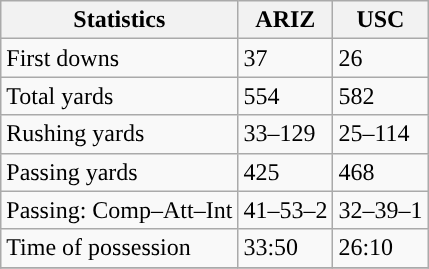<table class="wikitable" style="float: left;">
<tr>
<th>Statistics</th>
<th>ARIZ</th>
<th>USC</th>
</tr>
<tr>
<td>First downs</td>
<td>37</td>
<td>26</td>
</tr>
<tr>
<td>Total yards</td>
<td>554</td>
<td>582</td>
</tr>
<tr>
<td>Rushing yards</td>
<td>33–129</td>
<td>25–114</td>
</tr>
<tr>
<td>Passing yards</td>
<td>425</td>
<td>468</td>
</tr>
<tr>
<td>Passing: Comp–Att–Int</td>
<td>41–53–2</td>
<td>32–39–1</td>
</tr>
<tr>
<td>Time of possession</td>
<td>33:50</td>
<td>26:10</td>
</tr>
<tr>
</tr>
</table>
